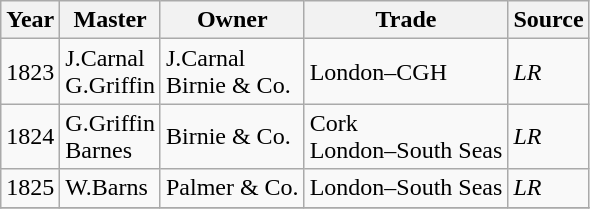<table class="sortable wikitable">
<tr>
<th>Year</th>
<th>Master</th>
<th>Owner</th>
<th>Trade</th>
<th>Source</th>
</tr>
<tr>
<td>1823</td>
<td>J.Carnal<br>G.Griffin</td>
<td>J.Carnal<br>Birnie & Co.</td>
<td>London–CGH</td>
<td><em>LR</em></td>
</tr>
<tr>
<td>1824</td>
<td>G.Griffin<br>Barnes</td>
<td>Birnie & Co.</td>
<td>Cork<br>London–South Seas</td>
<td><em>LR</em></td>
</tr>
<tr>
<td>1825</td>
<td>W.Barns</td>
<td>Palmer & Co.</td>
<td>London–South Seas</td>
<td><em>LR</em></td>
</tr>
<tr>
</tr>
</table>
